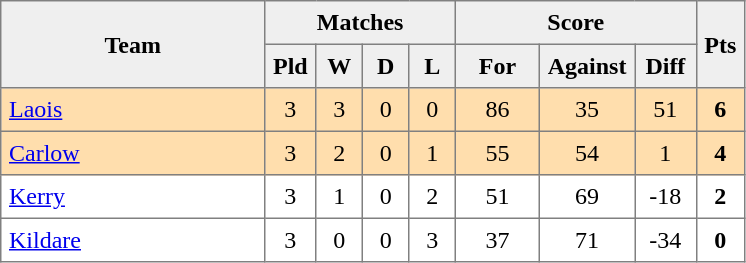<table style=border-collapse:collapse border=1 cellspacing=0 cellpadding=5>
<tr align=center bgcolor=#efefef>
<th rowspan=2 width=165>Team</th>
<th colspan=4>Matches</th>
<th colspan=3>Score</th>
<th rowspan=2width=20>Pts</th>
</tr>
<tr align=center bgcolor=#efefef>
<th width=20>Pld</th>
<th width=20>W</th>
<th width=20>D</th>
<th width=20>L</th>
<th width=45>For</th>
<th width=45>Against</th>
<th width=30>Diff</th>
</tr>
<tr align=center style="background:#FFDEAD;">
<td style="text-align:left;"> <a href='#'>Laois</a></td>
<td>3</td>
<td>3</td>
<td>0</td>
<td>0</td>
<td>86</td>
<td>35</td>
<td>51</td>
<td><strong>6</strong></td>
</tr>
<tr align=center style="background:#FFDEAD;">
<td style="text-align:left;"> <a href='#'>Carlow</a></td>
<td>3</td>
<td>2</td>
<td>0</td>
<td>1</td>
<td>55</td>
<td>54</td>
<td>1</td>
<td><strong>4</strong></td>
</tr>
<tr align=center>
<td style="text-align:left;"> <a href='#'>Kerry</a></td>
<td>3</td>
<td>1</td>
<td>0</td>
<td>2</td>
<td>51</td>
<td>69</td>
<td>-18</td>
<td><strong>2</strong></td>
</tr>
<tr align=center>
<td style="text-align:left;"> <a href='#'>Kildare</a></td>
<td>3</td>
<td>0</td>
<td>0</td>
<td>3</td>
<td>37</td>
<td>71</td>
<td>-34</td>
<td><strong>0</strong></td>
</tr>
</table>
